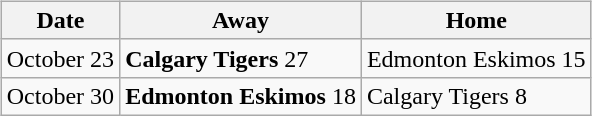<table cellspacing="10">
<tr>
<td valign="top"><br><table class="wikitable">
<tr>
<th>Date</th>
<th>Away</th>
<th>Home</th>
</tr>
<tr>
<td>October 23</td>
<td><strong>Calgary Tigers</strong> 27</td>
<td>Edmonton Eskimos 15</td>
</tr>
<tr>
<td>October 30</td>
<td><strong>Edmonton Eskimos</strong> 18</td>
<td>Calgary Tigers 8</td>
</tr>
</table>
</td>
</tr>
</table>
